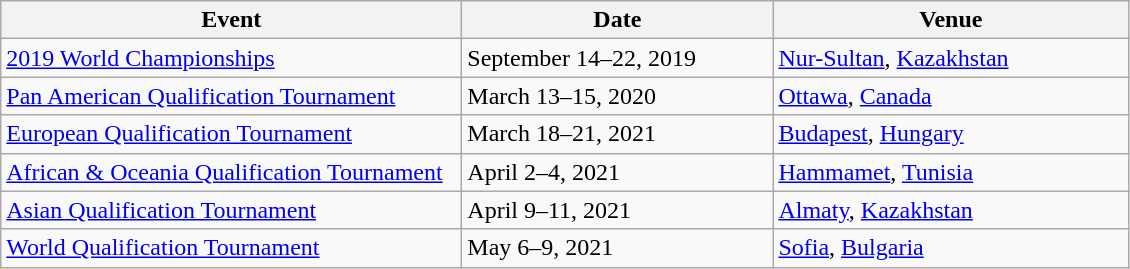<table class="wikitable">
<tr>
<th width=300>Event</th>
<th width=200>Date</th>
<th width=230>Venue</th>
</tr>
<tr>
<td><a href='#'>2019 World Championships</a></td>
<td>September 14–22, 2019</td>
<td> <a href='#'>Nur-Sultan</a>, <a href='#'>Kazakhstan</a></td>
</tr>
<tr>
<td><a href='#'>Pan American Qualification Tournament</a></td>
<td>March 13–15, 2020</td>
<td> <a href='#'>Ottawa</a>, <a href='#'>Canada</a></td>
</tr>
<tr>
<td><a href='#'>European Qualification Tournament</a></td>
<td>March 18–21, 2021</td>
<td> <a href='#'>Budapest</a>, <a href='#'>Hungary</a></td>
</tr>
<tr>
<td><a href='#'>African & Oceania Qualification Tournament</a></td>
<td>April 2–4, 2021</td>
<td> <a href='#'>Hammamet</a>, <a href='#'>Tunisia</a></td>
</tr>
<tr>
<td><a href='#'>Asian Qualification Tournament</a></td>
<td>April 9–11, 2021</td>
<td> <a href='#'>Almaty</a>, <a href='#'>Kazakhstan</a></td>
</tr>
<tr>
<td><a href='#'>World Qualification Tournament</a></td>
<td>May 6–9, 2021</td>
<td> <a href='#'>Sofia</a>, <a href='#'>Bulgaria</a></td>
</tr>
</table>
